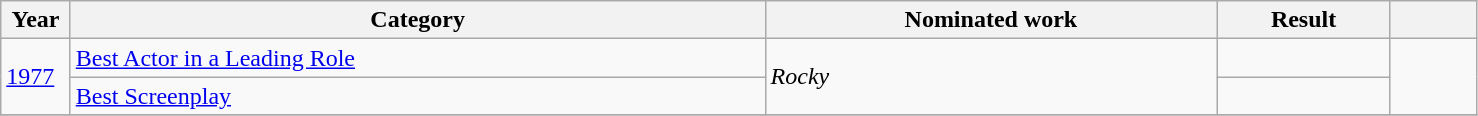<table class=wikitable class="wikitable sortable">
<tr>
<th width=4%>Year</th>
<th width=40%>Category</th>
<th width=26%>Nominated work</th>
<th width=10%>Result</th>
<th width=5%></th>
</tr>
<tr>
<td rowspan="2"><a href='#'>1977</a></td>
<td><a href='#'>Best Actor in a Leading Role</a></td>
<td rowspan="2"><em>Rocky</em></td>
<td></td>
<td rowspan="2"></td>
</tr>
<tr>
<td><a href='#'>Best Screenplay</a></td>
<td></td>
</tr>
<tr>
</tr>
</table>
